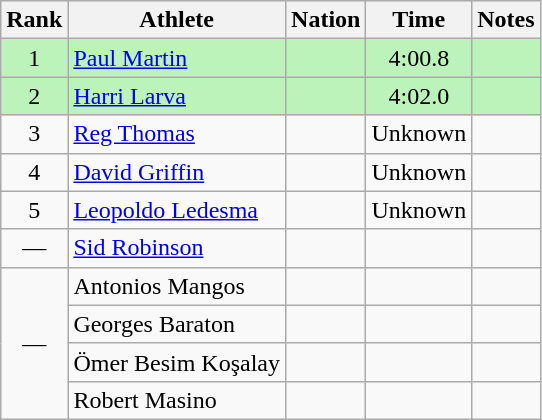<table class="wikitable sortable" style="text-align:center">
<tr>
<th>Rank</th>
<th>Athlete</th>
<th>Nation</th>
<th>Time</th>
<th>Notes</th>
</tr>
<tr bgcolor=bbf3bb>
<td>1</td>
<td align=left><a href='#'>Paul Martin</a></td>
<td align=left></td>
<td>4:00.8</td>
<td></td>
</tr>
<tr bgcolor=bbf3bb>
<td>2</td>
<td align=left><a href='#'>Harri Larva</a></td>
<td align=left></td>
<td>4:02.0</td>
<td></td>
</tr>
<tr>
<td>3</td>
<td align=left><a href='#'>Reg Thomas</a></td>
<td align=left></td>
<td data-sort-value=5:00.0>Unknown</td>
<td></td>
</tr>
<tr>
<td>4</td>
<td align=left><a href='#'>David Griffin</a></td>
<td align=left></td>
<td data-sort-value=6:00.0>Unknown</td>
<td></td>
</tr>
<tr>
<td>5</td>
<td align=left><a href='#'>Leopoldo Ledesma</a></td>
<td align=left></td>
<td data-sort-value=7:00.0>Unknown</td>
<td></td>
</tr>
<tr>
<td data-sort-value=6>—</td>
<td align=left><a href='#'>Sid Robinson</a></td>
<td align=left></td>
<td data-sort-value=8:00.0></td>
<td></td>
</tr>
<tr>
<td rowspan=4 data-sort-value=9>—</td>
<td align=left>Antonios Mangos</td>
<td align=left></td>
<td data-sort-value=9:99.9></td>
<td></td>
</tr>
<tr>
<td align=left>Georges Baraton</td>
<td align=left></td>
<td data-sort-value=9:99.9></td>
<td></td>
</tr>
<tr>
<td align=left>Ömer Besim Koşalay</td>
<td align=left></td>
<td data-sort-value=9:99.9></td>
<td></td>
</tr>
<tr>
<td align=left>Robert Masino</td>
<td align=left></td>
<td data-sort-value=9:99.9></td>
<td></td>
</tr>
</table>
